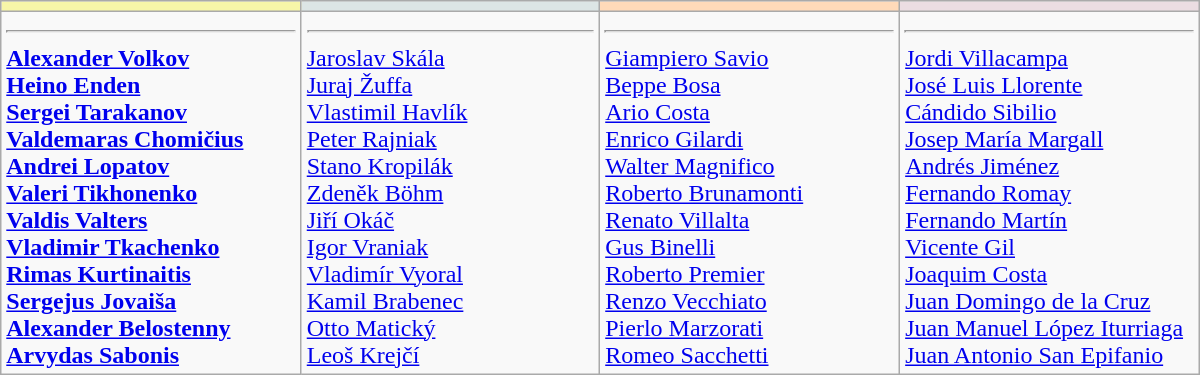<table border="1" cellpadding="2" width="800" class="wikitable">
<tr>
<td !align="center" width="200" bgcolor="#F7F6A8"></td>
<td !align="center" width="200" bgcolor="#DCE5E5"></td>
<td !align="center" width="200" bgcolor="#FFDAB9"></td>
<td !align="center" width="200" bgcolor="#EBDDE2"></td>
</tr>
<tr valign=top>
<td><strong> <hr> <a href='#'>Alexander Volkov</a> <br> <a href='#'>Heino Enden</a> <br> <a href='#'>Sergei Tarakanov</a> <br> <a href='#'>Valdemaras Chomičius</a> <br> <a href='#'>Andrei Lopatov</a> <br> <a href='#'>Valeri Tikhonenko</a> <br> <a href='#'>Valdis Valters</a> <br> <a href='#'>Vladimir Tkachenko</a> <br> <a href='#'>Rimas Kurtinaitis</a> <br> <a href='#'>Sergejus Jovaiša</a> <br> <a href='#'>Alexander Belostenny</a> <br> <a href='#'>Arvydas Sabonis</a></strong></td>
<td> <hr> <a href='#'>Jaroslav Skála</a> <br> <a href='#'>Juraj Žuffa</a> <br> <a href='#'>Vlastimil Havlík</a> <br> <a href='#'>Peter Rajniak</a> <br> <a href='#'>Stano Kropilák</a> <br> <a href='#'>Zdeněk Böhm</a> <br> <a href='#'>Jiří Okáč</a> <br> <a href='#'>Igor Vraniak</a> <br> <a href='#'>Vladimír Vyoral</a> <br> <a href='#'>Kamil Brabenec</a> <br> <a href='#'>Otto Matický</a> <br> <a href='#'>Leoš Krejčí</a></td>
<td> <hr> <a href='#'>Giampiero Savio</a> <br> <a href='#'>Beppe Bosa</a> <br> <a href='#'>Ario Costa</a> <br> <a href='#'>Enrico Gilardi</a> <br> <a href='#'>Walter Magnifico</a> <br> <a href='#'>Roberto Brunamonti</a> <br> <a href='#'>Renato Villalta</a> <br> <a href='#'>Gus Binelli</a> <br> <a href='#'>Roberto Premier</a> <br> <a href='#'>Renzo Vecchiato</a> <br> <a href='#'>Pierlo Marzorati</a> <br> <a href='#'>Romeo Sacchetti</a></td>
<td> <hr> <a href='#'>Jordi Villacampa</a> <br> <a href='#'>José Luis Llorente</a> <br> <a href='#'>Cándido Sibilio</a> <br> <a href='#'>Josep María Margall</a> <br> <a href='#'>Andrés Jiménez</a> <br> <a href='#'>Fernando Romay</a> <br> <a href='#'>Fernando Martín</a> <br> <a href='#'>Vicente Gil</a> <br> <a href='#'>Joaquim Costa</a> <br> <a href='#'>Juan Domingo de la Cruz</a> <br> <a href='#'>Juan Manuel López Iturriaga</a> <br> <a href='#'>Juan Antonio San Epifanio</a></td>
</tr>
</table>
